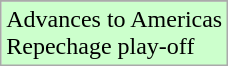<table class="wikitable">
<tr>
</tr>
<tr width=10px bgcolor="#ccffcc">
<td>Advances to Americas<br>Repechage play-off</td>
</tr>
</table>
